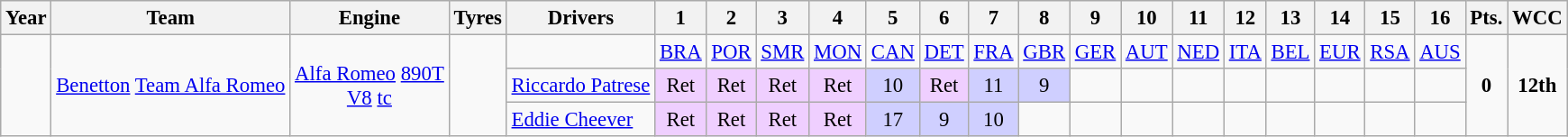<table class="wikitable" style="text-align:center; font-size:95%">
<tr>
<th>Year</th>
<th>Team</th>
<th>Engine</th>
<th>Tyres</th>
<th>Drivers</th>
<th>1</th>
<th>2</th>
<th>3</th>
<th>4</th>
<th>5</th>
<th>6</th>
<th>7</th>
<th>8</th>
<th>9</th>
<th>10</th>
<th>11</th>
<th>12</th>
<th>13</th>
<th>14</th>
<th>15</th>
<th>16</th>
<th>Pts.</th>
<th>WCC</th>
</tr>
<tr>
<td rowspan="3"></td>
<td rowspan="3"><a href='#'>Benetton</a> <a href='#'>Team Alfa Romeo</a></td>
<td rowspan="3"><a href='#'>Alfa Romeo</a> <a href='#'>890T</a><br><a href='#'>V8</a> <a href='#'>tc</a></td>
<td rowspan="3"></td>
<td></td>
<td><a href='#'>BRA</a></td>
<td><a href='#'>POR</a></td>
<td><a href='#'>SMR</a></td>
<td><a href='#'>MON</a></td>
<td><a href='#'>CAN</a></td>
<td><a href='#'>DET</a></td>
<td><a href='#'>FRA</a></td>
<td><a href='#'>GBR</a></td>
<td><a href='#'>GER</a></td>
<td><a href='#'>AUT</a></td>
<td><a href='#'>NED</a></td>
<td><a href='#'>ITA</a></td>
<td><a href='#'>BEL</a></td>
<td><a href='#'>EUR</a></td>
<td><a href='#'>RSA</a></td>
<td><a href='#'>AUS</a></td>
<td rowspan="3"><strong>0</strong></td>
<td rowspan="3"><strong>12th</strong></td>
</tr>
<tr>
<td align="left"><a href='#'>Riccardo Patrese</a></td>
<td style="background:#efcfff;">Ret</td>
<td style="background:#efcfff;">Ret</td>
<td style="background:#efcfff;">Ret</td>
<td style="background:#efcfff;">Ret</td>
<td style="background:#cfcfff;">10</td>
<td style="background:#efcfff;">Ret</td>
<td style="background:#cfcfff;">11</td>
<td style="background:#cfcfff;">9</td>
<td></td>
<td></td>
<td></td>
<td></td>
<td></td>
<td></td>
<td></td>
<td></td>
</tr>
<tr>
<td align="left"><a href='#'>Eddie Cheever</a></td>
<td style="background:#efcfff;">Ret</td>
<td style="background:#efcfff;">Ret</td>
<td style="background:#efcfff;">Ret</td>
<td style="background:#efcfff;">Ret</td>
<td style="background:#cfcfff;">17</td>
<td style="background:#cfcfff;">9</td>
<td style="background:#cfcfff;">10</td>
<td></td>
<td></td>
<td></td>
<td></td>
<td></td>
<td></td>
<td></td>
<td></td>
<td></td>
</tr>
</table>
